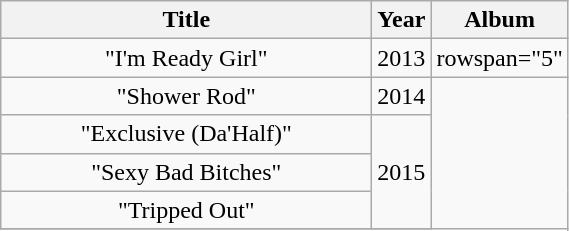<table class="wikitable plainrowheaders" style="text-align:center;">
<tr>
<th scope="col" style="width:15em;">Title</th>
<th scope="col">Year</th>
<th scope="col">Album</th>
</tr>
<tr>
<td>"I'm Ready Girl"</td>
<td>2013</td>
<td>rowspan="5" </td>
</tr>
<tr>
<td>"Shower Rod"</td>
<td>2014</td>
</tr>
<tr>
<td>"Exclusive (Da'Half)"</td>
<td rowspan="3">2015</td>
</tr>
<tr>
<td>"Sexy Bad Bitches"</td>
</tr>
<tr>
<td>"Tripped Out"</td>
</tr>
<tr>
</tr>
</table>
